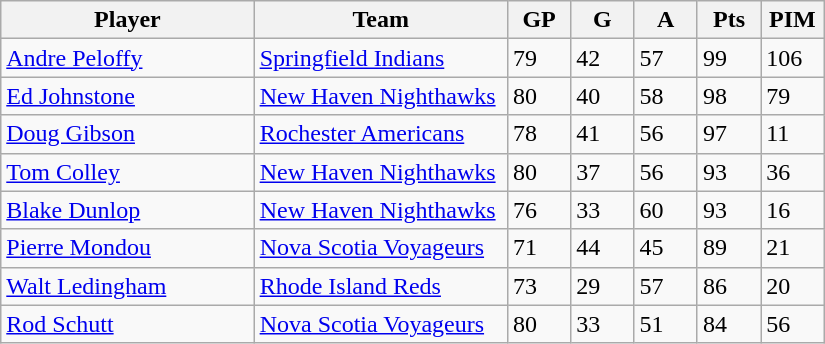<table class="wikitable">
<tr>
<th bgcolor="#DDDDFF" width="30%">Player</th>
<th bgcolor="#DDDDFF" width="30%">Team</th>
<th bgcolor="#DDDDFF" width="7.5%">GP</th>
<th bgcolor="#DDDDFF" width="7.5%">G</th>
<th bgcolor="#DDDDFF" width="7.5%">A</th>
<th bgcolor="#DDDDFF" width="7.5%">Pts</th>
<th bgcolor="#DDDDFF" width="7.5%">PIM</th>
</tr>
<tr>
<td><a href='#'>Andre Peloffy</a></td>
<td><a href='#'>Springfield Indians</a></td>
<td>79</td>
<td>42</td>
<td>57</td>
<td>99</td>
<td>106</td>
</tr>
<tr>
<td><a href='#'>Ed Johnstone</a></td>
<td><a href='#'>New Haven Nighthawks</a></td>
<td>80</td>
<td>40</td>
<td>58</td>
<td>98</td>
<td>79</td>
</tr>
<tr>
<td><a href='#'>Doug Gibson</a></td>
<td><a href='#'>Rochester Americans</a></td>
<td>78</td>
<td>41</td>
<td>56</td>
<td>97</td>
<td>11</td>
</tr>
<tr>
<td><a href='#'>Tom Colley</a></td>
<td><a href='#'>New Haven Nighthawks</a></td>
<td>80</td>
<td>37</td>
<td>56</td>
<td>93</td>
<td>36</td>
</tr>
<tr>
<td><a href='#'>Blake Dunlop</a></td>
<td><a href='#'>New Haven Nighthawks</a></td>
<td>76</td>
<td>33</td>
<td>60</td>
<td>93</td>
<td>16</td>
</tr>
<tr>
<td><a href='#'>Pierre Mondou</a></td>
<td><a href='#'>Nova Scotia Voyageurs</a></td>
<td>71</td>
<td>44</td>
<td>45</td>
<td>89</td>
<td>21</td>
</tr>
<tr>
<td><a href='#'>Walt Ledingham</a></td>
<td><a href='#'>Rhode Island Reds</a></td>
<td>73</td>
<td>29</td>
<td>57</td>
<td>86</td>
<td>20</td>
</tr>
<tr>
<td><a href='#'>Rod Schutt</a></td>
<td><a href='#'>Nova Scotia Voyageurs</a></td>
<td>80</td>
<td>33</td>
<td>51</td>
<td>84</td>
<td>56</td>
</tr>
</table>
